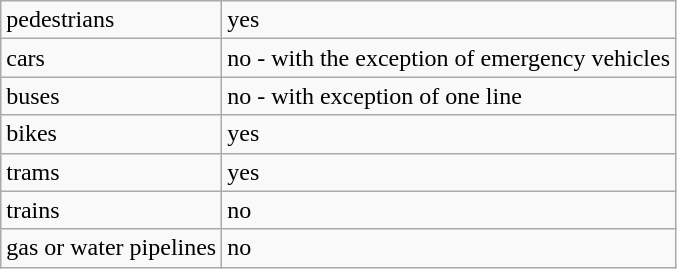<table class="wikitable">
<tr>
<td>pedestrians</td>
<td>yes</td>
</tr>
<tr>
<td>cars</td>
<td>no - with the exception of emergency vehicles</td>
</tr>
<tr>
<td>buses</td>
<td>no - with exception of one line</td>
</tr>
<tr>
<td>bikes</td>
<td>yes</td>
</tr>
<tr>
<td>trams</td>
<td>yes</td>
</tr>
<tr>
<td>trains</td>
<td>no</td>
</tr>
<tr>
<td>gas or water pipelines</td>
<td>no</td>
</tr>
</table>
